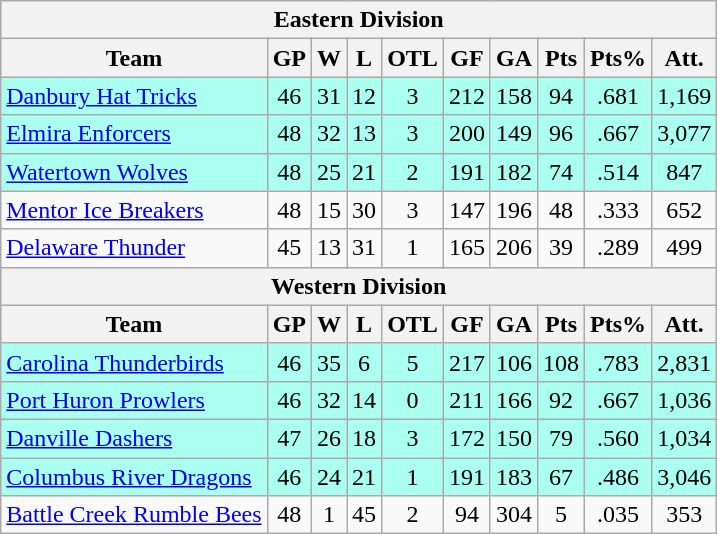<table class="wikitable" style="text-align:center;">
<tr>
<th colspan="10">Eastern Division</th>
</tr>
<tr>
<th>Team</th>
<th>GP</th>
<th>W</th>
<th>L</th>
<th>OTL</th>
<th>GF</th>
<th>GA</th>
<th>Pts</th>
<th>Pts%</th>
<th>Att.</th>
</tr>
<tr bgcolor=#AAFFF0>
<td align="left"><a href='#'>Danbury Hat Tricks</a></td>
<td>46</td>
<td>31</td>
<td>12</td>
<td>3</td>
<td>212</td>
<td>158</td>
<td>94</td>
<td>.681</td>
<td>1,169</td>
</tr>
<tr bgcolor=#AAFFF0>
<td align="left"><a href='#'>Elmira Enforcers</a></td>
<td>48</td>
<td>32</td>
<td>13</td>
<td>3</td>
<td>200</td>
<td>149</td>
<td>96</td>
<td>.667</td>
<td>3,077</td>
</tr>
<tr bgcolor=#AAFFF0>
<td align="left"><a href='#'>Watertown Wolves</a></td>
<td>48</td>
<td>25</td>
<td>21</td>
<td>2</td>
<td>191</td>
<td>182</td>
<td>74</td>
<td>.514</td>
<td>847</td>
</tr>
<tr>
<td align="left"><a href='#'>Mentor Ice Breakers</a></td>
<td>48</td>
<td>15</td>
<td>30</td>
<td>3</td>
<td>147</td>
<td>196</td>
<td>48</td>
<td>.333</td>
<td>652</td>
</tr>
<tr>
<td align="left"><a href='#'>Delaware Thunder</a></td>
<td>45</td>
<td>13</td>
<td>31</td>
<td>1</td>
<td>165</td>
<td>206</td>
<td>39</td>
<td>.289</td>
<td>499</td>
</tr>
<tr>
<th colspan="10">Western Division</th>
</tr>
<tr>
<th>Team</th>
<th>GP</th>
<th>W</th>
<th>L</th>
<th>OTL</th>
<th>GF</th>
<th>GA</th>
<th>Pts</th>
<th>Pts%</th>
<th>Att.</th>
</tr>
<tr bgcolor=#AAFFF0>
<td align="left"><a href='#'>Carolina Thunderbirds</a></td>
<td>46</td>
<td>35</td>
<td>6</td>
<td>5</td>
<td>217</td>
<td>106</td>
<td>108</td>
<td>.783</td>
<td>2,831</td>
</tr>
<tr bgcolor=#AAFFF0>
<td align="left"><a href='#'>Port Huron Prowlers</a></td>
<td>46</td>
<td>32</td>
<td>14</td>
<td>0</td>
<td>211</td>
<td>166</td>
<td>92</td>
<td>.667</td>
<td>1,036</td>
</tr>
<tr bgcolor=#AAFFF0>
<td align="left"><a href='#'>Danville Dashers</a></td>
<td>47</td>
<td>26</td>
<td>18</td>
<td>3</td>
<td>172</td>
<td>150</td>
<td>79</td>
<td>.560</td>
<td>1,034</td>
</tr>
<tr bgcolor=#AAFFF0>
<td align="left"><a href='#'>Columbus River Dragons</a></td>
<td>46</td>
<td>24</td>
<td>21</td>
<td>1</td>
<td>191</td>
<td>183</td>
<td>67</td>
<td>.486</td>
<td>3,046</td>
</tr>
<tr>
<td align="left"><a href='#'>Battle Creek Rumble Bees</a></td>
<td>48</td>
<td>1</td>
<td>45</td>
<td>2</td>
<td>94</td>
<td>304</td>
<td>5</td>
<td>.035</td>
<td>353</td>
</tr>
</table>
